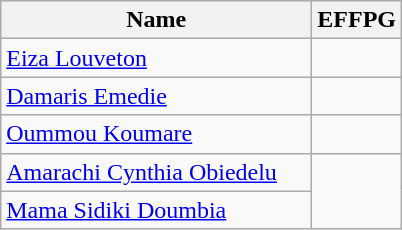<table class=wikitable>
<tr>
<th width=200>Name</th>
<th>EFFPG</th>
</tr>
<tr>
<td> <a href='#'>Eiza Louveton</a></td>
<td></td>
</tr>
<tr>
<td> <a href='#'>Damaris Emedie</a></td>
<td></td>
</tr>
<tr>
<td> <a href='#'>Oummou Koumare</a></td>
<td></td>
</tr>
<tr>
<td> <a href='#'>Amarachi Cynthia Obiedelu</a></td>
<td rowspan=2></td>
</tr>
<tr>
<td> <a href='#'>Mama Sidiki Doumbia</a></td>
</tr>
</table>
